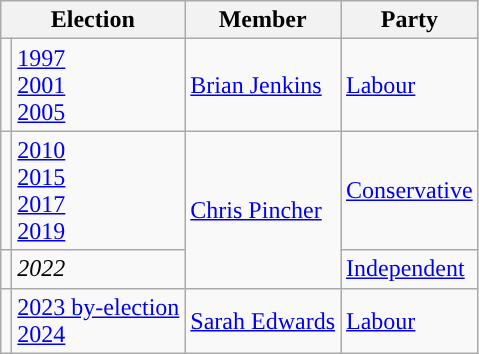<table class="wikitable">
<tr>
<th colspan="2">Election</th>
<th>Member</th>
<th>Party</th>
</tr>
<tr>
<td style="color:inherit;background-color: "></td>
<td><a href='#'>1997</a><br><a href='#'>2001</a><br><a href='#'>2005</a></td>
<td><a href='#'>Brian Jenkins</a></td>
<td><a href='#'>Labour</a></td>
</tr>
<tr>
<td style="color:inherit;background-color: "></td>
<td><a href='#'>2010</a><br><a href='#'>2015</a><br><a href='#'>2017</a><br><a href='#'>2019</a></td>
<td rowspan=2><a href='#'>Chris Pincher</a></td>
<td><a href='#'>Conservative</a></td>
</tr>
<tr>
<td style="color:inherit;background-color: "></td>
<td><em>2022</em></td>
<td><a href='#'>Independent</a></td>
</tr>
<tr>
<td style="color:inherit;background-color: "></td>
<td><a href='#'>2023 by-election</a><br><a href='#'>2024</a></td>
<td><a href='#'>Sarah Edwards</a></td>
<td><a href='#'>Labour</a></td>
</tr>
</table>
